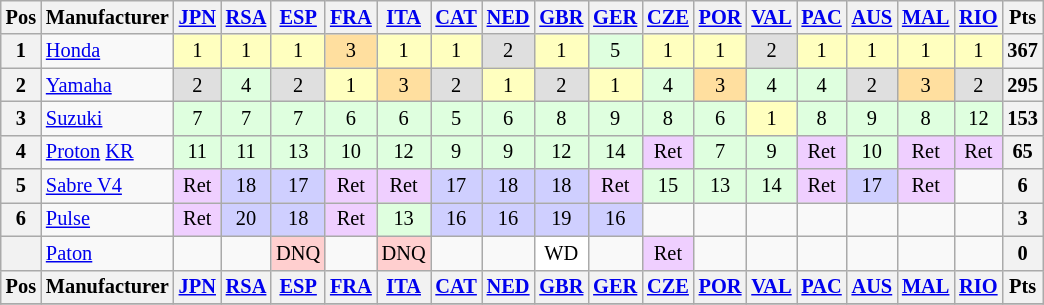<table class="wikitable" style="font-size: 85%; text-align:center">
<tr valign="top">
<th valign="middle">Pos</th>
<th valign="middle">Manufacturer</th>
<th><a href='#'>JPN</a><br></th>
<th><a href='#'>RSA</a><br></th>
<th><a href='#'>ESP</a><br></th>
<th><a href='#'>FRA</a><br></th>
<th><a href='#'>ITA</a><br></th>
<th><a href='#'>CAT</a><br></th>
<th><a href='#'>NED</a><br></th>
<th><a href='#'>GBR</a><br></th>
<th><a href='#'>GER</a><br></th>
<th><a href='#'>CZE</a><br></th>
<th><a href='#'>POR</a><br></th>
<th><a href='#'>VAL</a><br></th>
<th><a href='#'>PAC</a><br></th>
<th><a href='#'>AUS</a><br></th>
<th><a href='#'>MAL</a><br></th>
<th><a href='#'>RIO</a><br></th>
<th valign="middle">Pts</th>
</tr>
<tr>
<th>1</th>
<td align="left"> <a href='#'>Honda</a></td>
<td style="background:#ffffbf;">1</td>
<td style="background:#ffffbf;">1</td>
<td style="background:#ffffbf;">1</td>
<td style="background:#ffdf9f;">3</td>
<td style="background:#ffffbf;">1</td>
<td style="background:#ffffbf;">1</td>
<td style="background:#dfdfdf;">2</td>
<td style="background:#ffffbf;">1</td>
<td style="background:#dfffdf;">5</td>
<td style="background:#ffffbf;">1</td>
<td style="background:#ffffbf;">1</td>
<td style="background:#dfdfdf;">2</td>
<td style="background:#ffffbf;">1</td>
<td style="background:#ffffbf;">1</td>
<td style="background:#ffffbf;">1</td>
<td style="background:#ffffbf;">1</td>
<th>367</th>
</tr>
<tr>
<th>2</th>
<td align="left"> <a href='#'>Yamaha</a></td>
<td style="background:#dfdfdf;">2</td>
<td style="background:#dfffdf;">4</td>
<td style="background:#dfdfdf;">2</td>
<td style="background:#ffffbf;">1</td>
<td style="background:#ffdf9f;">3</td>
<td style="background:#dfdfdf;">2</td>
<td style="background:#ffffbf;">1</td>
<td style="background:#dfdfdf;">2</td>
<td style="background:#ffffbf;">1</td>
<td style="background:#dfffdf;">4</td>
<td style="background:#ffdf9f;">3</td>
<td style="background:#dfffdf;">4</td>
<td style="background:#dfffdf;">4</td>
<td style="background:#dfdfdf;">2</td>
<td style="background:#ffdf9f;">3</td>
<td style="background:#dfdfdf;">2</td>
<th>295</th>
</tr>
<tr>
<th>3</th>
<td align="left"> <a href='#'>Suzuki</a></td>
<td style="background:#dfffdf;">7</td>
<td style="background:#dfffdf;">7</td>
<td style="background:#dfffdf;">7</td>
<td style="background:#dfffdf;">6</td>
<td style="background:#dfffdf;">6</td>
<td style="background:#dfffdf;">5</td>
<td style="background:#dfffdf;">6</td>
<td style="background:#dfffdf;">8</td>
<td style="background:#dfffdf;">9</td>
<td style="background:#dfffdf;">8</td>
<td style="background:#dfffdf;">6</td>
<td style="background:#ffffbf;">1</td>
<td style="background:#dfffdf;">8</td>
<td style="background:#dfffdf;">9</td>
<td style="background:#dfffdf;">8</td>
<td style="background:#dfffdf;">12</td>
<th>153</th>
</tr>
<tr>
<th>4</th>
<td align="left"> <a href='#'>Proton</a> <a href='#'>KR</a></td>
<td style="background:#dfffdf;">11</td>
<td style="background:#dfffdf;">11</td>
<td style="background:#dfffdf;">13</td>
<td style="background:#dfffdf;">10</td>
<td style="background:#dfffdf;">12</td>
<td style="background:#dfffdf;">9</td>
<td style="background:#dfffdf;">9</td>
<td style="background:#dfffdf;">12</td>
<td style="background:#dfffdf;">14</td>
<td style="background:#efcfff;">Ret</td>
<td style="background:#dfffdf;">7</td>
<td style="background:#dfffdf;">9</td>
<td style="background:#efcfff;">Ret</td>
<td style="background:#dfffdf;">10</td>
<td style="background:#efcfff;">Ret</td>
<td style="background:#efcfff;">Ret</td>
<th>65</th>
</tr>
<tr>
<th>5</th>
<td align="left"> <a href='#'>Sabre V4</a></td>
<td style="background:#efcfff;">Ret</td>
<td style="background:#cfcfff;">18</td>
<td style="background:#cfcfff;">17</td>
<td style="background:#efcfff;">Ret</td>
<td style="background:#efcfff;">Ret</td>
<td style="background:#cfcfff;">17</td>
<td style="background:#cfcfff;">18</td>
<td style="background:#cfcfff;">18</td>
<td style="background:#efcfff;">Ret</td>
<td style="background:#dfffdf;">15</td>
<td style="background:#dfffdf;">13</td>
<td style="background:#dfffdf;">14</td>
<td style="background:#efcfff;">Ret</td>
<td style="background:#cfcfff;">17</td>
<td style="background:#efcfff;">Ret</td>
<td></td>
<th>6</th>
</tr>
<tr>
<th>6</th>
<td align="left"> <a href='#'>Pulse</a></td>
<td style="background:#efcfff;">Ret</td>
<td style="background:#cfcfff;">20</td>
<td style="background:#cfcfff;">18</td>
<td style="background:#efcfff;">Ret</td>
<td style="background:#dfffdf;">13</td>
<td style="background:#cfcfff;">16</td>
<td style="background:#cfcfff;">16</td>
<td style="background:#cfcfff;">19</td>
<td style="background:#cfcfff;">16</td>
<td></td>
<td></td>
<td></td>
<td></td>
<td></td>
<td></td>
<td></td>
<th>3</th>
</tr>
<tr>
<th></th>
<td align="left"> <a href='#'>Paton</a></td>
<td></td>
<td></td>
<td style="background:#ffcfcf;">DNQ</td>
<td></td>
<td style="background:#ffcfcf;">DNQ</td>
<td></td>
<td></td>
<td style="background:#ffffff;">WD</td>
<td></td>
<td style="background:#efcfff;">Ret</td>
<td></td>
<td></td>
<td></td>
<td></td>
<td></td>
<td></td>
<th>0</th>
</tr>
<tr valign="top">
<th valign="middle">Pos</th>
<th valign="middle">Manufacturer</th>
<th><a href='#'>JPN</a><br></th>
<th><a href='#'>RSA</a><br></th>
<th><a href='#'>ESP</a><br></th>
<th><a href='#'>FRA</a><br></th>
<th><a href='#'>ITA</a><br></th>
<th><a href='#'>CAT</a><br></th>
<th><a href='#'>NED</a><br></th>
<th><a href='#'>GBR</a><br></th>
<th><a href='#'>GER</a><br></th>
<th><a href='#'>CZE</a><br></th>
<th><a href='#'>POR</a><br></th>
<th><a href='#'>VAL</a><br></th>
<th><a href='#'>PAC</a><br></th>
<th><a href='#'>AUS</a><br></th>
<th><a href='#'>MAL</a><br></th>
<th><a href='#'>RIO</a><br></th>
<th valign="middle">Pts</th>
</tr>
<tr>
</tr>
</table>
